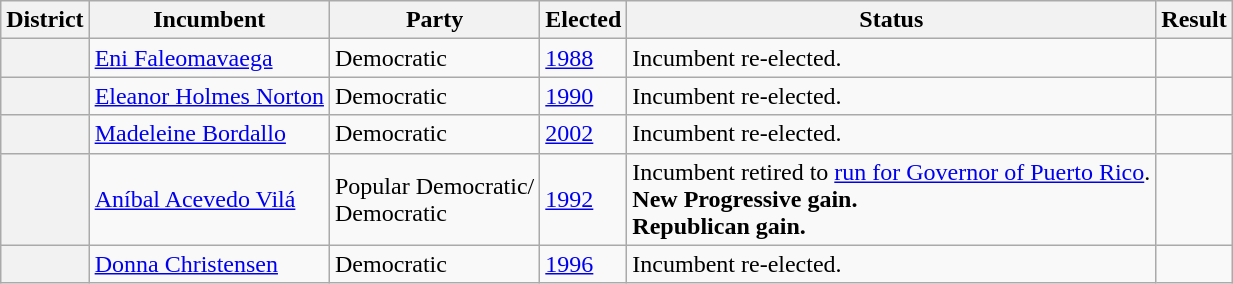<table class=wikitable>
<tr>
<th>District</th>
<th>Incumbent</th>
<th>Party</th>
<th>Elected</th>
<th>Status</th>
<th>Result</th>
</tr>
<tr>
<th></th>
<td><a href='#'>Eni Faleomavaega</a></td>
<td>Democratic</td>
<td><a href='#'>1988</a></td>
<td>Incumbent re-elected.</td>
<td nowrap></td>
</tr>
<tr>
<th></th>
<td><a href='#'>Eleanor Holmes Norton</a></td>
<td>Democratic</td>
<td><a href='#'>1990</a></td>
<td>Incumbent re-elected.</td>
<td nowrap></td>
</tr>
<tr>
<th></th>
<td><a href='#'>Madeleine Bordallo</a></td>
<td>Democratic</td>
<td><a href='#'>2002</a></td>
<td>Incumbent re-elected.</td>
<td nowrap></td>
</tr>
<tr>
<th></th>
<td><a href='#'>Aníbal Acevedo Vilá</a></td>
<td>Popular Democratic/<br>Democratic</td>
<td><a href='#'>1992</a></td>
<td>Incumbent retired to <a href='#'>run for Governor of Puerto Rico</a>.<br><strong>New Progressive gain.<br>Republican gain.</strong></td>
<td nowrap></td>
</tr>
<tr>
<th></th>
<td><a href='#'>Donna Christensen</a></td>
<td>Democratic</td>
<td><a href='#'>1996</a></td>
<td>Incumbent re-elected.</td>
<td nowrap></td>
</tr>
</table>
